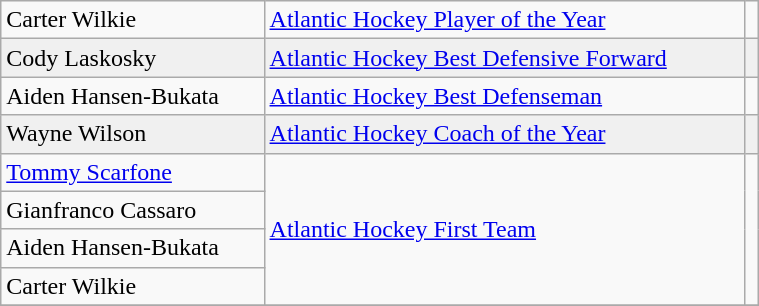<table class="wikitable" width=40%>
<tr>
<td>Carter Wilkie</td>
<td><a href='#'>Atlantic Hockey Player of the Year</a></td>
<td></td>
</tr>
<tr bgcolor=f0f0f0>
<td>Cody Laskosky</td>
<td><a href='#'>Atlantic Hockey Best Defensive Forward</a></td>
<td></td>
</tr>
<tr>
<td>Aiden Hansen-Bukata</td>
<td><a href='#'>Atlantic Hockey Best Defenseman</a></td>
<td></td>
</tr>
<tr bgcolor=f0f0f0>
<td>Wayne Wilson</td>
<td><a href='#'>Atlantic Hockey Coach of the Year</a></td>
<td></td>
</tr>
<tr>
<td><a href='#'>Tommy Scarfone</a></td>
<td rowspan=4><a href='#'>Atlantic Hockey First Team</a></td>
<td rowspan=4></td>
</tr>
<tr>
<td>Gianfranco Cassaro</td>
</tr>
<tr>
<td>Aiden Hansen-Bukata</td>
</tr>
<tr>
<td>Carter Wilkie</td>
</tr>
<tr>
</tr>
</table>
